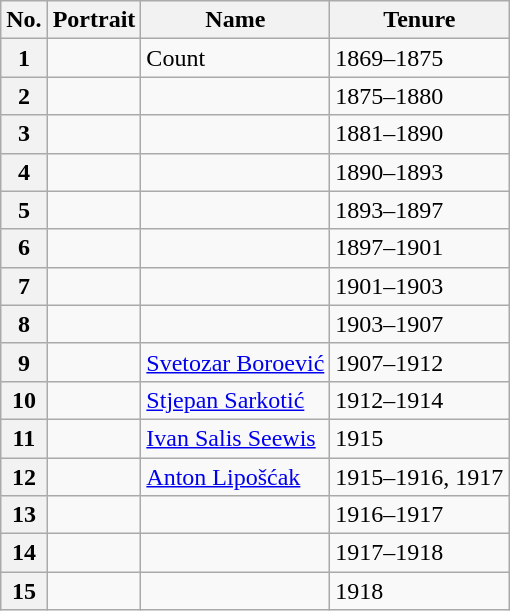<table class="wikitable">
<tr>
<th>No.</th>
<th>Portrait</th>
<th>Name</th>
<th>Tenure</th>
</tr>
<tr>
<th>1</th>
<td></td>
<td>Count </td>
<td>1869–1875</td>
</tr>
<tr>
<th>2</th>
<td></td>
<td></td>
<td>1875–1880</td>
</tr>
<tr>
<th>3</th>
<td></td>
<td></td>
<td>1881–1890</td>
</tr>
<tr>
<th>4</th>
<td></td>
<td></td>
<td>1890–1893</td>
</tr>
<tr>
<th>5</th>
<td></td>
<td></td>
<td>1893–1897</td>
</tr>
<tr>
<th>6</th>
<td></td>
<td></td>
<td>1897–1901</td>
</tr>
<tr>
<th>7</th>
<td></td>
<td></td>
<td>1901–1903</td>
</tr>
<tr>
<th>8</th>
<td></td>
<td></td>
<td>1903–1907</td>
</tr>
<tr>
<th>9</th>
<td></td>
<td><a href='#'>Svetozar Boroević</a></td>
<td>1907–1912</td>
</tr>
<tr>
<th>10</th>
<td></td>
<td><a href='#'>Stjepan Sarkotić</a></td>
<td>1912–1914</td>
</tr>
<tr>
<th>11</th>
<td></td>
<td><a href='#'>Ivan Salis Seewis</a></td>
<td>1915</td>
</tr>
<tr>
<th>12</th>
<td></td>
<td><a href='#'>Anton Lipošćak</a></td>
<td>1915–1916, 1917</td>
</tr>
<tr>
<th>13</th>
<td></td>
<td></td>
<td>1916–1917</td>
</tr>
<tr>
<th>14</th>
<td></td>
<td></td>
<td>1917–1918</td>
</tr>
<tr>
<th>15</th>
<td></td>
<td></td>
<td>1918</td>
</tr>
</table>
